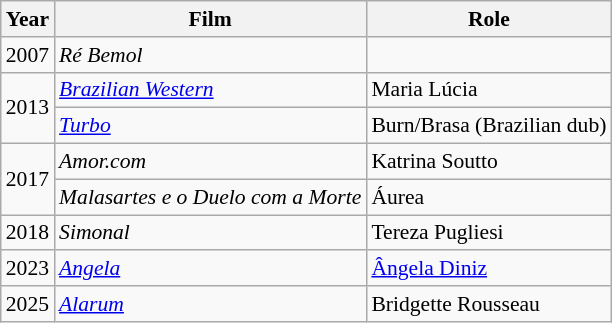<table class="wikitable" style="font-size: 90%;">
<tr>
<th>Year</th>
<th>Film</th>
<th>Role</th>
</tr>
<tr>
<td>2007</td>
<td><em>Ré Bemol</em></td>
<td></td>
</tr>
<tr>
<td rowspan="2">2013</td>
<td><em><a href='#'>Brazilian Western</a></em></td>
<td>Maria Lúcia</td>
</tr>
<tr>
<td><em><a href='#'>Turbo</a></em></td>
<td>Burn/Brasa (Brazilian dub)</td>
</tr>
<tr>
<td rowspan="2">2017</td>
<td><em>Amor.com</em></td>
<td>Katrina Soutto</td>
</tr>
<tr>
<td><em>Malasartes e o Duelo com a Morte</em></td>
<td>Áurea</td>
</tr>
<tr>
<td>2018</td>
<td><em>Simonal</em></td>
<td>Tereza Pugliesi</td>
</tr>
<tr>
<td>2023</td>
<td><em><a href='#'>Angela</a></em></td>
<td><a href='#'>Ângela Diniz</a></td>
</tr>
<tr>
<td>2025</td>
<td><em><a href='#'>Alarum</a></em></td>
<td>Bridgette Rousseau</td>
</tr>
</table>
